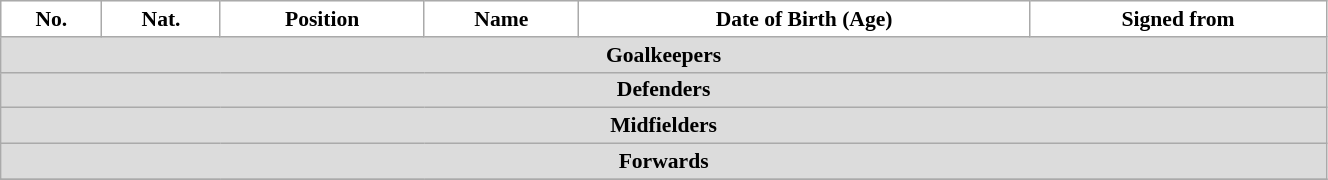<table class="wikitable" style="text-align:center; font-size:90%; width:70%">
<tr>
<th style="background:white; color:black; text-align:center;">No.</th>
<th style="background:white; color:black; text-align:center;">Nat.</th>
<th style="background:white; color:black; text-align:center;">Position</th>
<th style="background:white; color:black; text-align:center;">Name</th>
<th style="background:white; color:black; text-align:center;">Date of Birth (Age)</th>
<th style="background:white; color:black; text-align:center;">Signed from</th>
</tr>
<tr>
<th colspan=10 style="background:#DCDCDC; text-align:center;">Goalkeepers</th>
</tr>
<tr>
<th colspan=10 style="background:#DCDCDC; text-align:center;">Defenders</th>
</tr>
<tr>
<th colspan=10 style="background:#DCDCDC; text-align:center;">Midfielders</th>
</tr>
<tr>
<th colspan=10 style="background:#DCDCDC; text-align:center;">Forwards</th>
</tr>
<tr>
</tr>
</table>
